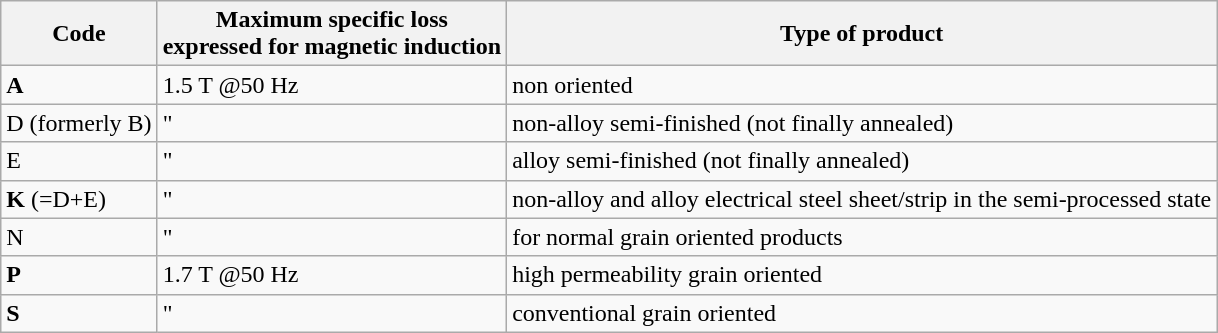<table class="wikitable">
<tr>
<th>Code</th>
<th>Maximum specific loss<br>expressed for magnetic induction</th>
<th>Type of product</th>
</tr>
<tr>
<td><strong>A</strong></td>
<td>1.5 T @50 Hz</td>
<td>non oriented</td>
</tr>
<tr>
<td>D (formerly B)</td>
<td>"</td>
<td>non-alloy semi-finished (not finally annealed)</td>
</tr>
<tr>
<td>E</td>
<td>"</td>
<td>alloy semi-finished (not finally annealed)</td>
</tr>
<tr>
<td><strong>K</strong> (=D+E)</td>
<td>"</td>
<td>non-alloy and alloy electrical steel sheet/strip in the semi-processed state</td>
</tr>
<tr>
<td>N</td>
<td>"</td>
<td>for normal grain oriented products</td>
</tr>
<tr>
<td><strong>P</strong></td>
<td>1.7 T @50 Hz</td>
<td>high permeability grain oriented</td>
</tr>
<tr>
<td><strong>S</strong></td>
<td>"</td>
<td>conventional grain oriented</td>
</tr>
</table>
